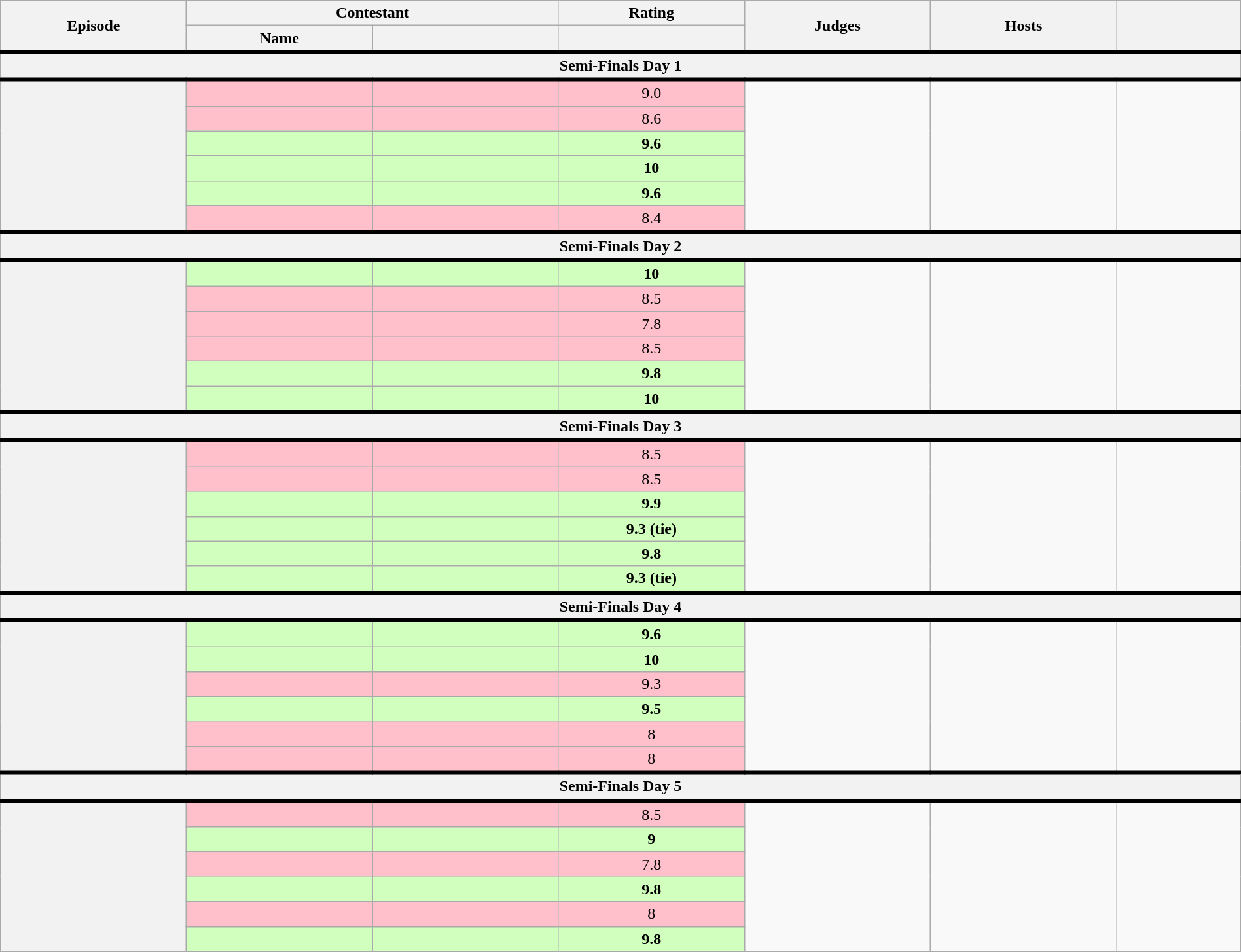<table class="wikitable" style="text-align:center;" width="100%">
<tr>
<th rowspan="2" width="15%">Episode</th>
<th colspan="2" width="30%">Contestant</th>
<th width="15%">Rating</th>
<th rowspan="2" width="15%">Judges</th>
<th rowspan="2" width="15%">Hosts</th>
<th rowspan="2" width="10%"></th>
</tr>
<tr>
<th width="15%">Name</th>
<th width="15%"></th>
<th width="15%"></th>
</tr>
<tr style="border-top: solid 4px;">
<th colspan="7">Semi-Finals Day 1</th>
</tr>
<tr style="border-top: solid 4px;">
<th rowspan="6"></th>
<td style="background:pink;"></td>
<td style="background:pink;"></td>
<td style="background:pink;">9.0<br></td>
<td rowspan="6"></td>
<td rowspan="6"></td>
<td rowspan="6"><br></td>
</tr>
<tr>
<td style="background:pink;"></td>
<td style="background:pink;"></td>
<td style="background:pink;">8.6<br></td>
</tr>
<tr>
<td style="background:#D1FFBD;"></td>
<td style="background:#D1FFBD;"></td>
<td style="background:#D1FFBD;"><strong>9.6</strong><br></td>
</tr>
<tr>
<td style="background:#D1FFBD;"></td>
<td style="background:#D1FFBD;"></td>
<td style="background:#D1FFBD;"><strong>10</strong><br></td>
</tr>
<tr>
<td style="background:#D1FFBD;"></td>
<td style="background:#D1FFBD;"></td>
<td style="background:#D1FFBD;"><strong>9.6</strong><br></td>
</tr>
<tr>
<td style="background:pink;"></td>
<td style="background:pink;"></td>
<td style="background:pink;">8.4<br></td>
</tr>
<tr style="border-top: solid 4px;">
<th colspan="7">Semi-Finals Day 2</th>
</tr>
<tr style="border-top: solid 4px;">
<th rowspan="6"></th>
<td style="background:#D1FFBD;"></td>
<td style="background:#D1FFBD;"></td>
<td style="background:#D1FFBD;"><strong>10</strong><br></td>
<td rowspan="6"></td>
<td rowspan="6"></td>
<td rowspan="6"><br></td>
</tr>
<tr>
<td style="background:pink;"></td>
<td style="background:pink;"></td>
<td style="background:pink;">8.5<br></td>
</tr>
<tr>
<td style="background:pink;"></td>
<td style="background:pink;"></td>
<td style="background:pink;">7.8<br></td>
</tr>
<tr>
<td style="background:pink;"></td>
<td style="background:pink;"></td>
<td style="background:pink;">8.5<br></td>
</tr>
<tr>
<td style="background:#D1FFBD;"></td>
<td style="background:#D1FFBD;"></td>
<td style="background:#D1FFBD;"><strong>9.8</strong><br></td>
</tr>
<tr>
<td style="background:#D1FFBD;"></td>
<td style="background:#D1FFBD;"></td>
<td style="background:#D1FFBD;"><strong>10</strong><br></td>
</tr>
<tr style="border-top: solid 4px;">
<th colspan="7">Semi-Finals Day 3</th>
</tr>
<tr style="border-top: solid 4px;">
<th rowspan="6"></th>
<td style="background:pink;"></td>
<td style="background:pink;"></td>
<td style="background:pink;">8.5<br></td>
<td rowspan="6"></td>
<td rowspan="6"></td>
<td rowspan="6"></td>
</tr>
<tr>
<td style="background:pink;"></td>
<td style="background:pink;"></td>
<td style="background:pink;">8.5<br></td>
</tr>
<tr>
<td style="background:#D1FFBD;"></td>
<td style="background:#D1FFBD;"></td>
<td style="background:#D1FFBD;"><strong>9.9</strong><br></td>
</tr>
<tr>
<td style="background:#D1FFBD;"></td>
<td style="background:#D1FFBD;"></td>
<td style="background:#D1FFBD;"><strong>9.3 (tie)</strong><br></td>
</tr>
<tr>
<td style="background:#D1FFBD;"></td>
<td style="background:#D1FFBD;"></td>
<td style="background:#D1FFBD;"><strong>9.8</strong><br></td>
</tr>
<tr>
<td style="background:#D1FFBD;"></td>
<td style="background:#D1FFBD;"></td>
<td style="background:#D1FFBD;"><strong>9.3 (tie)</strong><br></td>
</tr>
<tr style="border-top: solid 4px;">
<th colspan="7">Semi-Finals Day 4</th>
</tr>
<tr style="border-top: solid 4px;">
<th rowspan="6"></th>
<td style="background:#D1FFBD;"></td>
<td style="background:#D1FFBD;"></td>
<td style="background:#D1FFBD;"><strong>9.6</strong><br></td>
<td rowspan="6"></td>
<td rowspan="6"></td>
<td rowspan="6"><br></td>
</tr>
<tr>
<td style="background:#D1FFBD;"></td>
<td style="background:#D1FFBD;"></td>
<td style="background:#D1FFBD;"><strong>10</strong><br></td>
</tr>
<tr>
<td style="background:pink;"></td>
<td style="background:pink;"></td>
<td style="background:pink;">9.3<br></td>
</tr>
<tr>
<td style="background:#D1FFBD;"></td>
<td style="background:#D1FFBD;"></td>
<td style="background:#D1FFBD;"><strong>9.5</strong><br></td>
</tr>
<tr>
<td style="background:pink;"></td>
<td style="background:pink;"></td>
<td style="background:pink;">8<br></td>
</tr>
<tr>
<td style="background:pink;"></td>
<td style="background:pink;"></td>
<td style="background:pink;">8<br></td>
</tr>
<tr style="border-top: solid 4px;">
<th colspan="7">Semi-Finals Day 5</th>
</tr>
<tr style="border-top: solid 4px;">
<th rowspan="6"></th>
<td style="background:pink;"></td>
<td style="background:pink;"></td>
<td style="background:pink;">8.5<br></td>
<td rowspan="6"></td>
<td rowspan="6"></td>
<td rowspan="6"></td>
</tr>
<tr>
<td style="background:#D1FFBD;"></td>
<td style="background:#D1FFBD;"></td>
<td style="background:#D1FFBD;"><strong>9</strong><br></td>
</tr>
<tr>
<td style="background:pink;"></td>
<td style="background:pink;"></td>
<td style="background:pink;">7.8<br></td>
</tr>
<tr>
<td style="background:#D1FFBD;"></td>
<td style="background:#D1FFBD;"></td>
<td style="background:#D1FFBD;"><strong>9.8</strong><br></td>
</tr>
<tr>
<td style="background:pink;"></td>
<td style="background:pink;"></td>
<td style="background:pink;">8<br></td>
</tr>
<tr>
<td style="background:#D1FFBD;"></td>
<td style="background:#D1FFBD;"></td>
<td style="background:#D1FFBD;"><strong>9.8</strong><br></td>
</tr>
</table>
